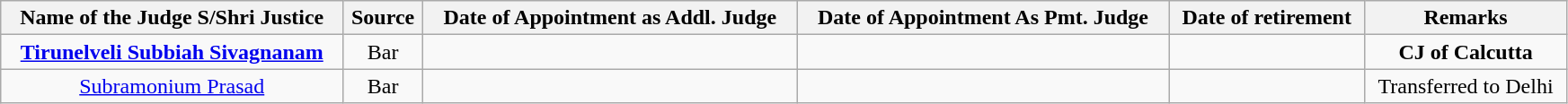<table class="wikitable sortable static-row-numbers static-row-header" style="text-align:center" width="92%">
<tr>
<th>Name of the Judge S/Shri Justice</th>
<th>Source</th>
<th>Date of Appointment as Addl. Judge</th>
<th>Date of Appointment As Pmt. Judge</th>
<th>Date of retirement</th>
<th>Remarks</th>
</tr>
<tr>
<td><strong><a href='#'>Tirunelveli Subbiah Sivagnanam</a></strong></td>
<td>Bar</td>
<td></td>
<td></td>
<td></td>
<td><strong>CJ of Calcutta</strong></td>
</tr>
<tr>
<td><a href='#'>Subramonium Prasad</a></td>
<td>Bar</td>
<td></td>
<td></td>
<td></td>
<td>Transferred to Delhi</td>
</tr>
</table>
